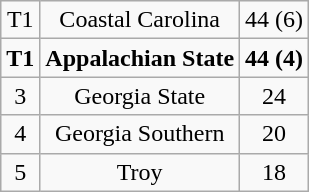<table class="wikitable" style="display: inline-table;">
<tr align="center">
<td>T1</td>
<td>Coastal Carolina</td>
<td>44 (6)</td>
</tr>
<tr align="center">
<td><strong>T1</strong></td>
<td><strong>Appalachian State</strong></td>
<td><strong>44 (4)</strong></td>
</tr>
<tr align="center">
<td>3</td>
<td>Georgia State</td>
<td>24</td>
</tr>
<tr align="center">
<td>4</td>
<td>Georgia Southern</td>
<td>20</td>
</tr>
<tr align="center">
<td>5</td>
<td>Troy</td>
<td>18</td>
</tr>
</table>
